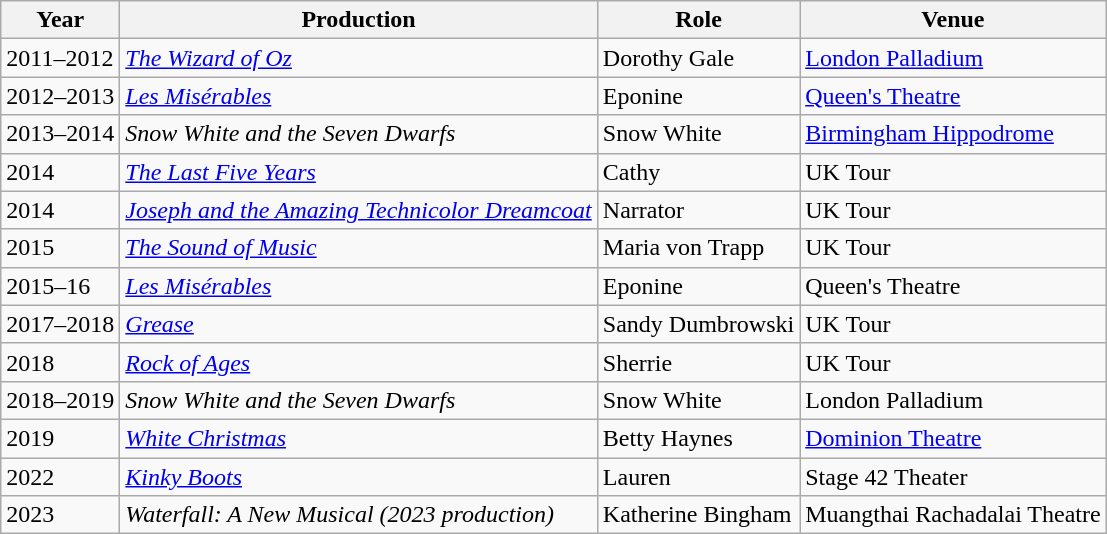<table class="wikitable">
<tr>
<th>Year</th>
<th>Production</th>
<th>Role</th>
<th>Venue</th>
</tr>
<tr>
<td>2011–2012</td>
<td><em><a href='#'>The Wizard of Oz</a></em></td>
<td>Dorothy Gale</td>
<td><a href='#'>London Palladium</a></td>
</tr>
<tr>
<td>2012–2013</td>
<td><em><a href='#'>Les Misérables</a></em></td>
<td>Eponine</td>
<td><a href='#'>Queen's Theatre</a></td>
</tr>
<tr>
<td>2013–2014</td>
<td><em>Snow White and the Seven Dwarfs</em></td>
<td>Snow White</td>
<td><a href='#'>Birmingham Hippodrome</a></td>
</tr>
<tr>
<td>2014</td>
<td><em><a href='#'>The Last Five Years</a></em></td>
<td>Cathy</td>
<td>UK Tour</td>
</tr>
<tr>
<td>2014</td>
<td><em><a href='#'>Joseph and the Amazing Technicolor Dreamcoat</a></em></td>
<td>Narrator</td>
<td>UK Tour</td>
</tr>
<tr>
<td>2015</td>
<td><em><a href='#'>The Sound of Music</a></em></td>
<td>Maria von Trapp</td>
<td>UK Tour</td>
</tr>
<tr>
<td>2015–16</td>
<td><em><a href='#'>Les Misérables</a></em></td>
<td>Eponine</td>
<td>Queen's Theatre</td>
</tr>
<tr>
<td>2017–2018</td>
<td><em><a href='#'>Grease</a></em></td>
<td>Sandy Dumbrowski</td>
<td>UK Tour</td>
</tr>
<tr>
<td>2018</td>
<td><em><a href='#'>Rock of Ages</a></em></td>
<td>Sherrie</td>
<td>UK Tour</td>
</tr>
<tr>
<td>2018–2019</td>
<td><em>Snow White and the Seven Dwarfs</em></td>
<td>Snow White</td>
<td>London Palladium</td>
</tr>
<tr>
<td>2019</td>
<td><em><a href='#'>White Christmas</a></em></td>
<td>Betty Haynes</td>
<td><a href='#'>Dominion Theatre</a></td>
</tr>
<tr>
<td>2022</td>
<td><em><a href='#'>Kinky Boots</a></em></td>
<td>Lauren</td>
<td>Stage 42 Theater</td>
</tr>
<tr>
<td>2023</td>
<td><em>Waterfall: A New Musical (2023 production)</em></td>
<td>Katherine Bingham</td>
<td>Muangthai Rachadalai Theatre</td>
</tr>
</table>
